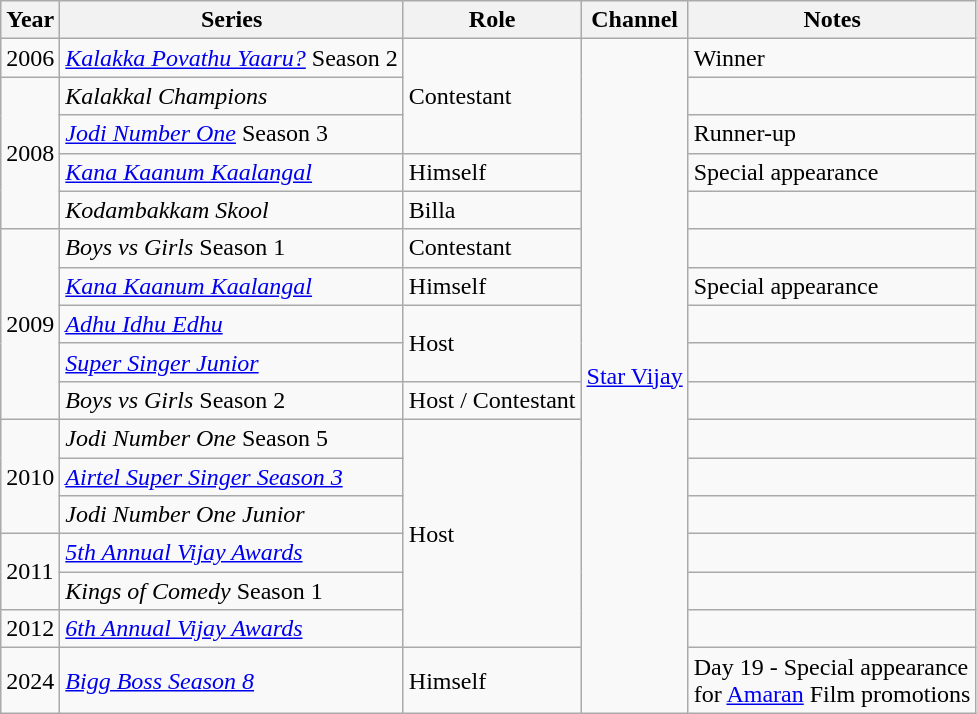<table class="wikitable sortable">
<tr>
<th scope="col">Year</th>
<th scope="col">Series</th>
<th scope="col">Role</th>
<th scope="col">Channel</th>
<th class="unsortable" scope="col">Notes</th>
</tr>
<tr>
<td>2006</td>
<td><em><a href='#'>Kalakka Povathu Yaaru?</a></em> Season 2</td>
<td rowspan="3">Contestant</td>
<td rowspan="17"><a href='#'>Star Vijay</a></td>
<td>Winner</td>
</tr>
<tr>
<td rowspan="4">2008</td>
<td><em>Kalakkal Champions</em></td>
<td></td>
</tr>
<tr>
<td><em><a href='#'>Jodi Number One</a></em> Season 3</td>
<td>Runner-up</td>
</tr>
<tr>
<td><em><a href='#'>Kana Kaanum Kaalangal</a></em></td>
<td>Himself</td>
<td>Special appearance</td>
</tr>
<tr>
<td><em>Kodambakkam Skool</em></td>
<td>Billa</td>
<td></td>
</tr>
<tr>
<td rowspan="5">2009</td>
<td><em>Boys vs Girls</em> Season 1</td>
<td>Contestant</td>
<td></td>
</tr>
<tr>
<td><em><a href='#'>Kana Kaanum Kaalangal</a></em></td>
<td>Himself</td>
<td>Special appearance</td>
</tr>
<tr>
<td><em><a href='#'>Adhu Idhu Edhu</a></em></td>
<td rowspan="2">Host</td>
<td></td>
</tr>
<tr>
<td><em><a href='#'>Super Singer Junior</a></em></td>
<td></td>
</tr>
<tr>
<td><em>Boys vs Girls</em> Season 2</td>
<td>Host / Contestant</td>
<td></td>
</tr>
<tr>
<td rowspan="3">2010</td>
<td><em>Jodi Number One</em> Season 5</td>
<td rowspan="6">Host</td>
<td></td>
</tr>
<tr>
<td><em><a href='#'>Airtel Super Singer Season 3</a></em></td>
<td></td>
</tr>
<tr>
<td><em>Jodi Number One Junior</em></td>
<td></td>
</tr>
<tr>
<td rowspan="2">2011</td>
<td><em><a href='#'>5th Annual Vijay Awards</a></em></td>
<td></td>
</tr>
<tr>
<td><em>Kings of Comedy</em> Season 1</td>
<td></td>
</tr>
<tr>
<td>2012</td>
<td><em><a href='#'>6th Annual Vijay Awards</a></em></td>
<td></td>
</tr>
<tr>
<td>2024</td>
<td><em><a href='#'>Bigg Boss Season 8</a></em></td>
<td>Himself</td>
<td>Day 19 - Special appearance<br>for <a href='#'>Amaran</a> Film promotions </td>
</tr>
</table>
